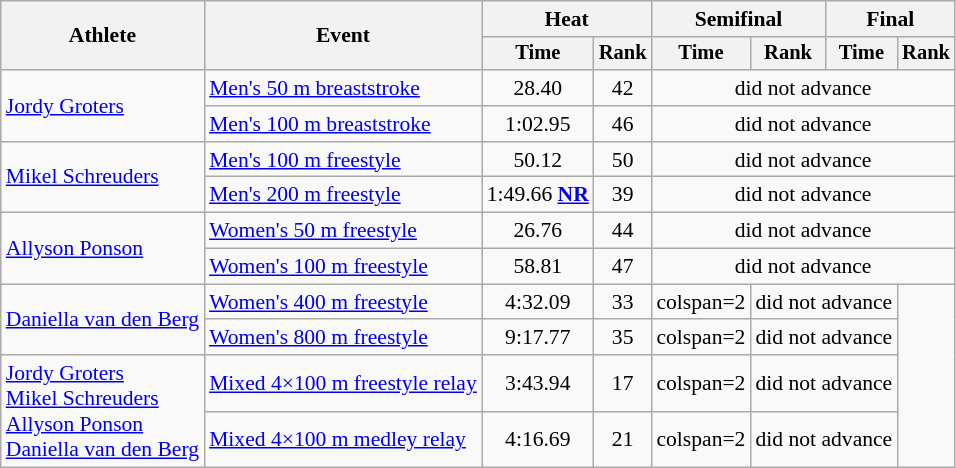<table class=wikitable style="font-size:90%">
<tr>
<th rowspan="2">Athlete</th>
<th rowspan="2">Event</th>
<th colspan="2">Heat</th>
<th colspan="2">Semifinal</th>
<th colspan="2">Final</th>
</tr>
<tr style="font-size:95%">
<th>Time</th>
<th>Rank</th>
<th>Time</th>
<th>Rank</th>
<th>Time</th>
<th>Rank</th>
</tr>
<tr align=center>
<td align=left rowspan=2><a href='#'>Jordy Groters</a></td>
<td align=left><a href='#'>Men's 50 m breaststroke</a></td>
<td>28.40</td>
<td>42</td>
<td colspan=4>did not advance</td>
</tr>
<tr align=center>
<td align=left><a href='#'>Men's 100 m breaststroke</a></td>
<td>1:02.95</td>
<td>46</td>
<td colspan=4>did not advance</td>
</tr>
<tr align=center>
<td align=left rowspan=2><a href='#'>Mikel Schreuders</a></td>
<td align=left><a href='#'>Men's 100 m freestyle</a></td>
<td>50.12</td>
<td>50</td>
<td colspan=4>did not advance</td>
</tr>
<tr align=center>
<td align=left><a href='#'>Men's 200 m freestyle</a></td>
<td>1:49.66 <strong><a href='#'>NR</a></strong></td>
<td>39</td>
<td colspan=4>did not advance</td>
</tr>
<tr align=center>
<td align=left rowspan=2><a href='#'>Allyson Ponson</a></td>
<td align=left><a href='#'>Women's 50 m freestyle</a></td>
<td>26.76</td>
<td>44</td>
<td colspan=4>did not advance</td>
</tr>
<tr align=center>
<td align=left><a href='#'>Women's 100 m freestyle</a></td>
<td>58.81</td>
<td>47</td>
<td colspan=4>did not advance</td>
</tr>
<tr align=center>
<td align=left rowspan=2><a href='#'>Daniella van den Berg</a></td>
<td align=left><a href='#'>Women's 400 m freestyle</a></td>
<td>4:32.09</td>
<td>33</td>
<td>colspan=2 </td>
<td colspan=2>did not advance</td>
</tr>
<tr align=center>
<td align=left><a href='#'>Women's 800 m freestyle</a></td>
<td>9:17.77</td>
<td>35</td>
<td>colspan=2 </td>
<td colspan=2>did not advance</td>
</tr>
<tr align=center>
<td align=left rowspan=2><a href='#'>Jordy Groters</a><br><a href='#'>Mikel Schreuders</a><br><a href='#'>Allyson Ponson</a><br><a href='#'>Daniella van den Berg</a></td>
<td align=left><a href='#'>Mixed 4×100 m freestyle relay</a></td>
<td>3:43.94</td>
<td>17</td>
<td>colspan=2 </td>
<td colspan=2>did not advance</td>
</tr>
<tr align=center>
<td align=left><a href='#'>Mixed 4×100 m medley relay</a></td>
<td>4:16.69</td>
<td>21</td>
<td>colspan=2 </td>
<td colspan=2>did not advance</td>
</tr>
</table>
